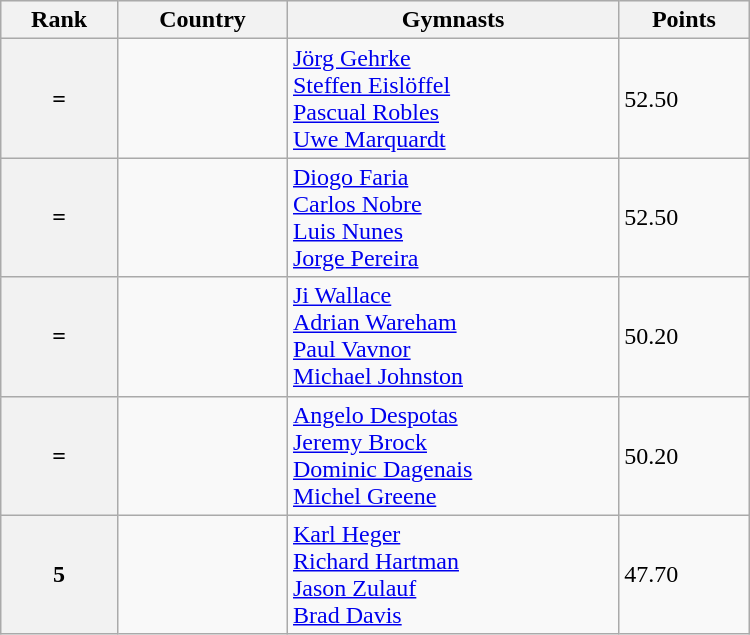<table class="wikitable" width=500>
<tr bgcolor="#efefef">
<th>Rank</th>
<th>Country</th>
<th>Gymnasts</th>
<th>Points</th>
</tr>
<tr>
<th>=</th>
<td></td>
<td><a href='#'>Jörg Gehrke</a> <br> <a href='#'>Steffen Eislöffel</a> <br> <a href='#'>Pascual Robles</a> <br> <a href='#'>Uwe Marquardt</a></td>
<td>52.50</td>
</tr>
<tr>
<th>=</th>
<td></td>
<td><a href='#'>Diogo Faria</a> <br> <a href='#'>Carlos Nobre</a> <br> <a href='#'>Luis Nunes</a> <br> <a href='#'>Jorge Pereira</a></td>
<td>52.50</td>
</tr>
<tr>
<th>=</th>
<td></td>
<td><a href='#'>Ji Wallace</a> <br> <a href='#'>Adrian Wareham</a> <br> <a href='#'>Paul Vavnor</a> <br> <a href='#'>Michael Johnston</a></td>
<td>50.20</td>
</tr>
<tr>
<th>=</th>
<td></td>
<td><a href='#'>Angelo Despotas</a> <br> <a href='#'>Jeremy Brock</a> <br> <a href='#'>Dominic Dagenais</a> <br> <a href='#'>Michel Greene</a></td>
<td>50.20</td>
</tr>
<tr>
<th>5</th>
<td></td>
<td><a href='#'>Karl Heger</a> <br> <a href='#'>Richard Hartman</a> <br> <a href='#'>Jason Zulauf</a> <br> <a href='#'>Brad Davis</a></td>
<td>47.70</td>
</tr>
</table>
